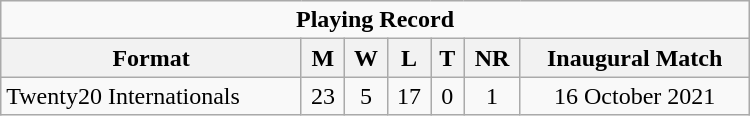<table class="wikitable" style="text-align: center; width: 500px;">
<tr>
<td colspan=7 align="center"><strong>Playing Record</strong></td>
</tr>
<tr>
<th>Format</th>
<th>M</th>
<th>W</th>
<th>L</th>
<th>T</th>
<th>NR</th>
<th>Inaugural Match</th>
</tr>
<tr>
<td align="left">Twenty20 Internationals</td>
<td>23</td>
<td>5</td>
<td>17</td>
<td>0</td>
<td>1</td>
<td>16 October 2021</td>
</tr>
</table>
